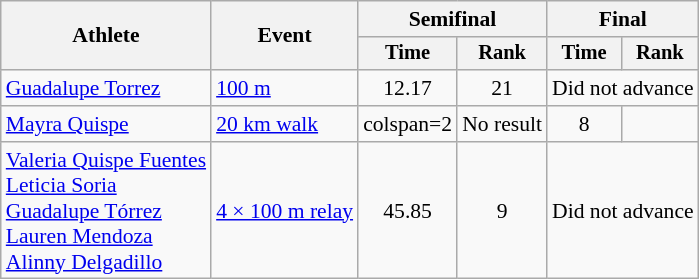<table class=wikitable style=font-size:90%;text-align:center>
<tr>
<th rowspan=2>Athlete</th>
<th rowspan=2>Event</th>
<th colspan=2>Semifinal</th>
<th colspan=2>Final</th>
</tr>
<tr style=font-size:95%>
<th>Time</th>
<th>Rank</th>
<th>Time</th>
<th>Rank</th>
</tr>
<tr>
<td align=left><a href='#'>Guadalupe Torrez</a></td>
<td align=left><a href='#'>100 m</a></td>
<td>12.17</td>
<td>21</td>
<td colspan="2">Did not advance</td>
</tr>
<tr>
<td align=left><a href='#'>Mayra Quispe</a></td>
<td align=left><a href='#'>20 km walk</a></td>
<td>colspan=2 </td>
<td>No result</td>
<td>8</td>
</tr>
<tr>
<td align=left><a href='#'>Valeria Quispe Fuentes</a><br><a href='#'>Leticia Soria</a><br><a href='#'>Guadalupe Tórrez</a><br><a href='#'>Lauren Mendoza</a><br><a href='#'>Alinny Delgadillo</a></td>
<td align=left><a href='#'>4 × 100 m relay</a></td>
<td>45.85</td>
<td>9</td>
<td colspan=2>Did not advance</td>
</tr>
</table>
